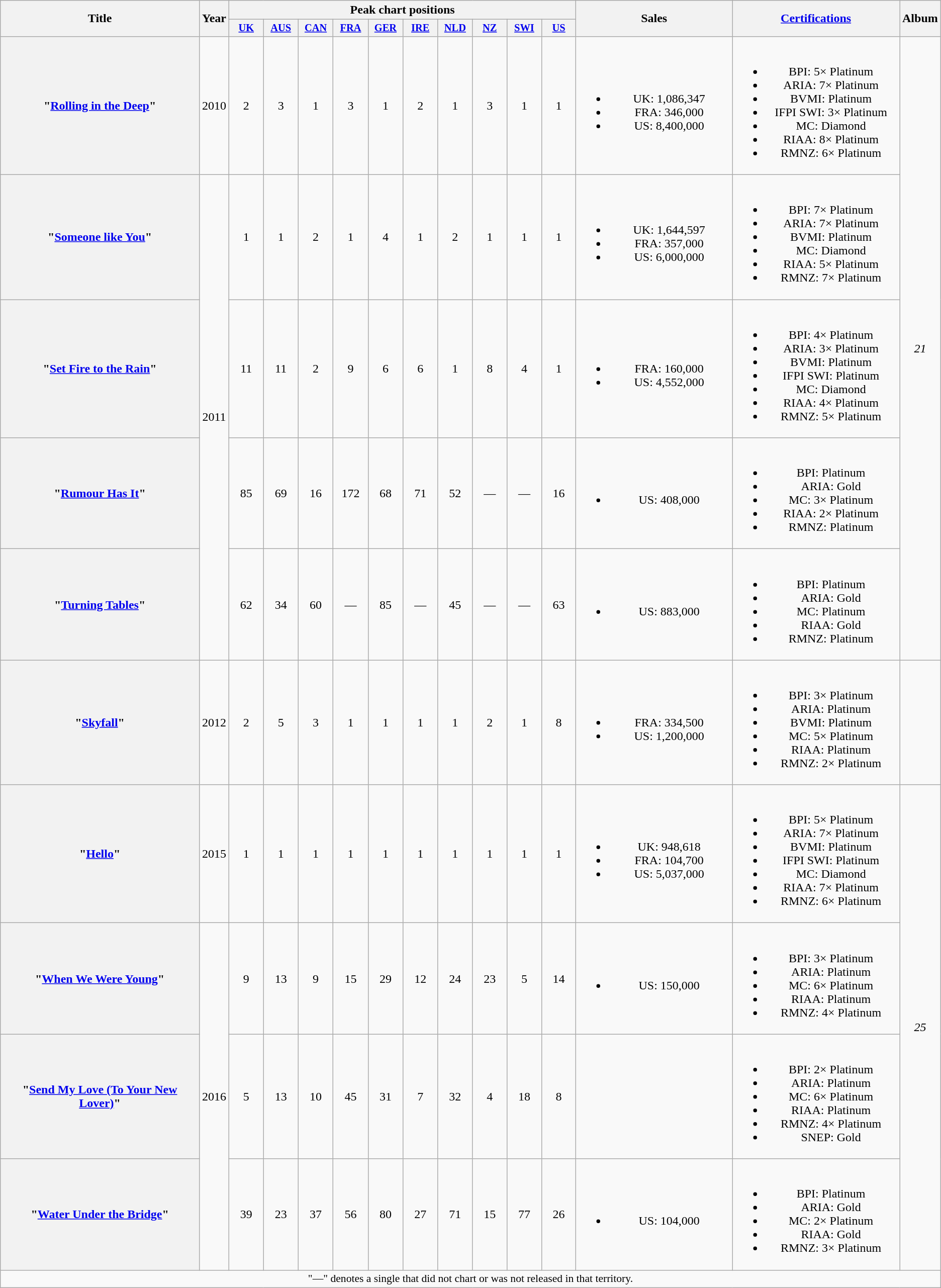<table class="wikitable plainrowheaders" style="text-align:center;">
<tr>
<th scope="col" rowspan="2" style="width:17em;">Title</th>
<th scope="col" rowspan="2" style="width:1em;">Year</th>
<th scope="col" colspan="10">Peak chart positions</th>
<th scope="col" rowspan="2" style="width:13em;">Sales</th>
<th scope="col" rowspan="2" style="width:14em;"><a href='#'>Certifications</a></th>
<th scope="col" rowspan="2">Album</th>
</tr>
<tr>
<th scope="col" style="width:3em;font-size:85%;"><a href='#'>UK</a><br></th>
<th scope="col" style="width:3em;font-size:85%;"><a href='#'>AUS</a><br></th>
<th scope="col" style="width:3em;font-size:85%;"><a href='#'>CAN</a><br></th>
<th scope="col" style="width:3em;font-size:85%;"><a href='#'>FRA</a><br></th>
<th scope="col" style="width:3em;font-size:85%;"><a href='#'>GER</a><br></th>
<th scope="col" style="width:3em;font-size:85%;"><a href='#'>IRE</a><br></th>
<th scope="col" style="width:3em;font-size:85%;"><a href='#'>NLD</a><br></th>
<th scope="col" style="width:3em;font-size:85%;"><a href='#'>NZ</a><br></th>
<th scope="col" style="width:3em;font-size:85%;"><a href='#'>SWI</a><br></th>
<th scope="col" style="width:3em;font-size:85%;"><a href='#'>US</a><br></th>
</tr>
<tr>
<th scope="row">"<a href='#'>Rolling in the Deep</a>"</th>
<td>2010</td>
<td>2</td>
<td>3</td>
<td>1</td>
<td>3</td>
<td>1</td>
<td>2</td>
<td>1</td>
<td>3</td>
<td>1</td>
<td>1</td>
<td><br><ul><li>UK: 1,086,347</li><li>FRA: 346,000</li><li>US: 8,400,000</li></ul></td>
<td><br><ul><li>BPI: 5× Platinum</li><li>ARIA: 7× Platinum</li><li>BVMI: Platinum</li><li>IFPI SWI: 3× Platinum</li><li>MC: Diamond</li><li>RIAA: 8× Platinum</li><li>RMNZ: 6× Platinum</li></ul></td>
<td rowspan="5"><em>21</em></td>
</tr>
<tr>
<th scope="row">"<a href='#'>Someone like You</a>"</th>
<td rowspan="4">2011</td>
<td>1</td>
<td>1</td>
<td>2</td>
<td>1</td>
<td>4</td>
<td>1</td>
<td>2</td>
<td>1</td>
<td>1</td>
<td>1</td>
<td><br><ul><li>UK: 1,644,597</li><li>FRA: 357,000</li><li>US: 6,000,000</li></ul></td>
<td><br><ul><li>BPI: 7× Platinum</li><li>ARIA: 7× Platinum</li><li>BVMI: Platinum</li><li>MC: Diamond</li><li>RIAA: 5× Platinum</li><li>RMNZ: 7× Platinum</li></ul></td>
</tr>
<tr>
<th scope="row">"<a href='#'>Set Fire to the Rain</a>"</th>
<td>11</td>
<td>11</td>
<td>2</td>
<td>9</td>
<td>6</td>
<td>6</td>
<td>1</td>
<td>8</td>
<td>4</td>
<td>1</td>
<td><br><ul><li>FRA: 160,000</li><li>US: 4,552,000</li></ul></td>
<td><br><ul><li>BPI: 4× Platinum</li><li>ARIA: 3× Platinum</li><li>BVMI: Platinum</li><li>IFPI SWI: Platinum</li><li>MC: Diamond</li><li>RIAA: 4× Platinum</li><li>RMNZ: 5× Platinum</li></ul></td>
</tr>
<tr>
<th scope="row">"<a href='#'>Rumour Has It</a>"</th>
<td>85</td>
<td>69</td>
<td>16</td>
<td>172</td>
<td>68</td>
<td>71</td>
<td>52</td>
<td>—</td>
<td>—</td>
<td>16</td>
<td><br><ul><li>US: 408,000</li></ul></td>
<td><br><ul><li>BPI: Platinum</li><li>ARIA: Gold</li><li>MC: 3× Platinum</li><li>RIAA: 2× Platinum</li><li>RMNZ: Platinum</li></ul></td>
</tr>
<tr>
<th scope="row">"<a href='#'>Turning Tables</a>"</th>
<td>62</td>
<td>34</td>
<td>60</td>
<td>—</td>
<td>85</td>
<td>—</td>
<td>45</td>
<td>—</td>
<td>—</td>
<td>63</td>
<td><br><ul><li>US: 883,000</li></ul></td>
<td><br><ul><li>BPI: Platinum</li><li>ARIA: Gold</li><li>MC: Platinum</li><li>RIAA: Gold</li><li>RMNZ: Platinum</li></ul></td>
</tr>
<tr>
<th scope="row">"<a href='#'>Skyfall</a>"</th>
<td>2012</td>
<td>2</td>
<td>5</td>
<td>3</td>
<td>1</td>
<td>1</td>
<td>1</td>
<td>1</td>
<td>2</td>
<td>1</td>
<td>8</td>
<td><br><ul><li>FRA: 334,500</li><li>US: 1,200,000</li></ul></td>
<td><br><ul><li>BPI: 3× Platinum</li><li>ARIA: Platinum</li><li>BVMI: Platinum</li><li>MC: 5× Platinum</li><li>RIAA: Platinum</li><li>RMNZ: 2× Platinum</li></ul></td>
<td></td>
</tr>
<tr>
<th scope="row">"<a href='#'>Hello</a>"</th>
<td>2015</td>
<td>1</td>
<td>1</td>
<td>1</td>
<td>1</td>
<td>1</td>
<td>1</td>
<td>1</td>
<td>1</td>
<td>1</td>
<td>1</td>
<td><br><ul><li>UK: 948,618</li><li>FRA: 104,700</li><li>US: 5,037,000</li></ul></td>
<td><br><ul><li>BPI: 5× Platinum</li><li>ARIA: 7× Platinum</li><li>BVMI: Platinum</li><li>IFPI SWI: Platinum</li><li>MC: Diamond</li><li>RIAA: 7× Platinum</li><li>RMNZ: 6× Platinum</li></ul></td>
<td " rowspan="4"><em>25</em></td>
</tr>
<tr>
<th scope="row">"<a href='#'>When We Were Young</a>"</th>
<td rowspan="3">2016</td>
<td>9</td>
<td>13</td>
<td>9</td>
<td>15</td>
<td>29</td>
<td>12</td>
<td>24</td>
<td>23</td>
<td>5</td>
<td>14</td>
<td><br><ul><li>US: 150,000</li></ul></td>
<td><br><ul><li>BPI: 3× Platinum</li><li>ARIA: Platinum</li><li>MC: 6× Platinum</li><li>RIAA: Platinum</li><li>RMNZ: 4× Platinum</li></ul></td>
</tr>
<tr>
<th scope="row">"<a href='#'>Send My Love (To Your New Lover)</a>"</th>
<td>5</td>
<td>13</td>
<td>10</td>
<td>45</td>
<td>31</td>
<td>7</td>
<td>32</td>
<td>4</td>
<td>18</td>
<td>8</td>
<td></td>
<td><br><ul><li>BPI: 2× Platinum</li><li>ARIA: Platinum</li><li>MC: 6× Platinum</li><li>RIAA: Platinum</li><li>RMNZ: 4× Platinum</li><li>SNEP: Gold</li></ul></td>
</tr>
<tr>
<th scope="row">"<a href='#'>Water Under the Bridge</a>"</th>
<td>39</td>
<td>23</td>
<td>37</td>
<td>56</td>
<td>80</td>
<td>27</td>
<td>71</td>
<td>15</td>
<td>77</td>
<td>26</td>
<td><br><ul><li>US: 104,000</li></ul></td>
<td><br><ul><li>BPI: Platinum</li><li>ARIA: Gold</li><li>MC: 2× Platinum</li><li>RIAA: Gold</li><li>RMNZ: 3× Platinum</li></ul></td>
</tr>
<tr>
<td colspan="15" style="font-size:90%">"—" denotes a single that did not chart or was not released in that territory.</td>
</tr>
</table>
